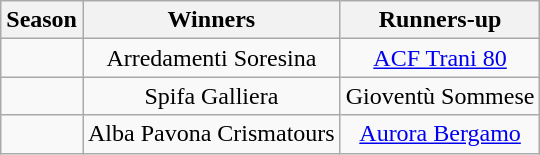<table class="wikitable sortable plainrowheaders" style="text-align: center;">
<tr>
<th>Season</th>
<th>Winners</th>
<th>Runners-up</th>
</tr>
<tr>
<td></td>
<td>Arredamenti Soresina</td>
<td><a href='#'>ACF Trani 80</a></td>
</tr>
<tr>
<td></td>
<td>Spifa Galliera</td>
<td>Gioventù Sommese</td>
</tr>
<tr>
<td></td>
<td>Alba Pavona Crismatours</td>
<td><a href='#'>Aurora Bergamo</a></td>
</tr>
</table>
